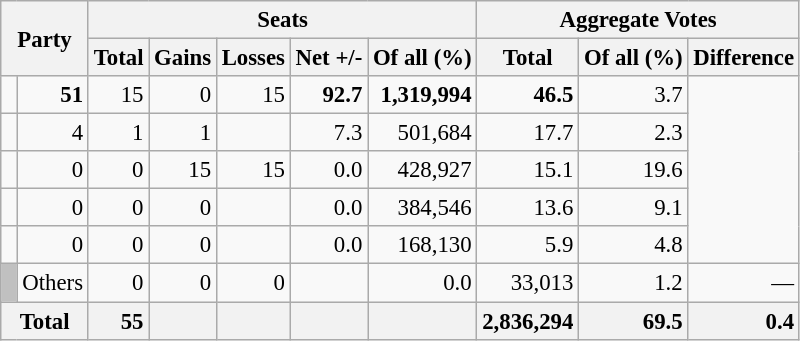<table class="wikitable sortable" style="text-align:right; font-size:95%;">
<tr>
<th colspan="2" rowspan="2">Party</th>
<th colspan="5">Seats</th>
<th colspan="3">Aggregate Votes</th>
</tr>
<tr>
<th>Total</th>
<th>Gains</th>
<th>Losses</th>
<th>Net +/-</th>
<th>Of all (%)</th>
<th>Total</th>
<th>Of all (%)</th>
<th>Difference</th>
</tr>
<tr>
<td></td>
<td><strong>51</strong></td>
<td>15</td>
<td>0</td>
<td>15</td>
<td><strong>92.7</strong></td>
<td><strong>1,319,994</strong></td>
<td><strong>46.5</strong></td>
<td>3.7</td>
</tr>
<tr>
<td></td>
<td>4</td>
<td>1</td>
<td>1</td>
<td></td>
<td>7.3</td>
<td>501,684</td>
<td>17.7</td>
<td>2.3</td>
</tr>
<tr>
<td></td>
<td>0</td>
<td>0</td>
<td>15</td>
<td>15</td>
<td>0.0</td>
<td>428,927</td>
<td>15.1</td>
<td>19.6</td>
</tr>
<tr>
<td></td>
<td>0</td>
<td>0</td>
<td>0</td>
<td></td>
<td>0.0</td>
<td>384,546</td>
<td>13.6</td>
<td>9.1</td>
</tr>
<tr>
<td></td>
<td>0</td>
<td>0</td>
<td>0</td>
<td></td>
<td>0.0</td>
<td>168,130</td>
<td>5.9</td>
<td>4.8</td>
</tr>
<tr>
<td style="background:silver;"> </td>
<td align=left>Others</td>
<td>0</td>
<td>0</td>
<td>0</td>
<td></td>
<td>0.0</td>
<td>33,013</td>
<td>1.2</td>
<td>—</td>
</tr>
<tr class="sortbottom">
<th colspan="2" style="background:#f2f2f2"><strong>Total</strong></th>
<td style="background:#f2f2f2;"><strong>55</strong></td>
<td style="background:#f2f2f2;"></td>
<td style="background:#f2f2f2;"></td>
<td style="background:#f2f2f2;"></td>
<td style="background:#f2f2f2;"></td>
<td style="background:#f2f2f2;"><strong>2,836,294</strong></td>
<td style="background:#f2f2f2;"><strong>69.5</strong></td>
<td style="background:#f2f2f2;"><strong>0.4</strong></td>
</tr>
</table>
